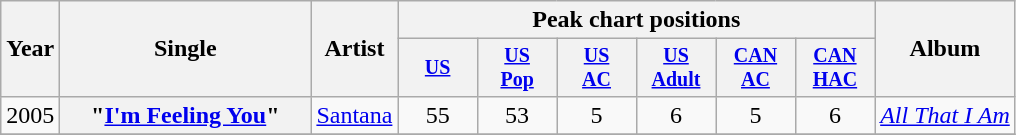<table class="wikitable plainrowheaders" style="text-align:center;">
<tr>
<th rowspan="2">Year</th>
<th rowspan="2" style="width:10em;">Single</th>
<th rowspan="2">Artist</th>
<th colspan="6">Peak chart positions</th>
<th rowspan="2">Album</th>
</tr>
<tr style="font-size:smaller;">
<th style="width:3.5em;"><a href='#'>US</a><br></th>
<th style="width:3.5em;"><a href='#'>US<br>Pop</a><br></th>
<th style="width:3.5em;"><a href='#'>US<br>AC</a><br></th>
<th style="width:3.5em;"><a href='#'>US<br>Adult</a><br></th>
<th style="width:3.5em;"><a href='#'>CAN<br>AC</a><br></th>
<th style="width:3.5em;"><a href='#'>CAN<br>HAC</a><br></th>
</tr>
<tr>
<td>2005</td>
<th scope="row">"<a href='#'>I'm Feeling You</a>"</th>
<td><a href='#'>Santana</a></td>
<td>55</td>
<td>53</td>
<td>5</td>
<td>6</td>
<td>5</td>
<td>6</td>
<td align="left"><em><a href='#'>All That I Am</a></em></td>
</tr>
<tr>
</tr>
</table>
